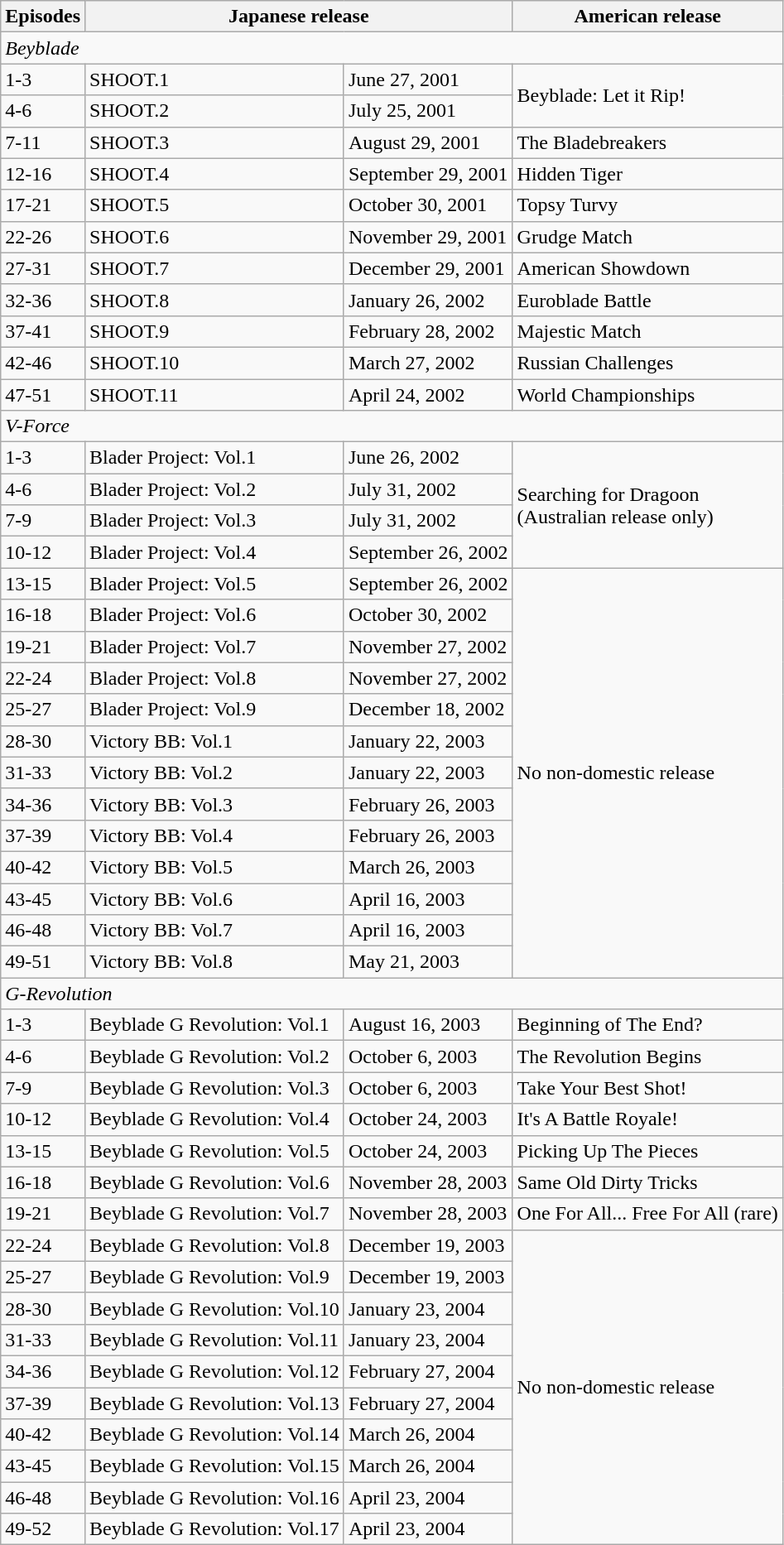<table class="wikitable">
<tr>
<th>Episodes</th>
<th colspan="2">Japanese release</th>
<th colspan="2">American release</th>
</tr>
<tr>
<td colspan="5"><em>Beyblade</em></td>
</tr>
<tr>
<td>1-3</td>
<td>SHOOT.1</td>
<td>June 27, 2001</td>
<td rowspan="2">Beyblade: Let it Rip!</td>
</tr>
<tr>
<td>4-6</td>
<td>SHOOT.2</td>
<td>July 25, 2001</td>
</tr>
<tr>
<td>7-11</td>
<td>SHOOT.3</td>
<td>August 29, 2001</td>
<td>The Bladebreakers</td>
</tr>
<tr>
<td>12-16</td>
<td>SHOOT.4</td>
<td>September 29, 2001</td>
<td>Hidden Tiger</td>
</tr>
<tr>
<td>17-21</td>
<td>SHOOT.5</td>
<td>October 30, 2001</td>
<td>Topsy Turvy</td>
</tr>
<tr>
<td>22-26</td>
<td>SHOOT.6</td>
<td>November 29, 2001</td>
<td>Grudge Match</td>
</tr>
<tr>
<td>27-31</td>
<td>SHOOT.7</td>
<td>December 29, 2001</td>
<td>American Showdown</td>
</tr>
<tr>
<td>32-36</td>
<td>SHOOT.8</td>
<td>January 26, 2002</td>
<td>Euroblade Battle</td>
</tr>
<tr>
<td>37-41</td>
<td>SHOOT.9</td>
<td>February 28, 2002</td>
<td>Majestic Match</td>
</tr>
<tr>
<td>42-46</td>
<td>SHOOT.10</td>
<td>March 27, 2002</td>
<td>Russian Challenges</td>
</tr>
<tr>
<td>47-51</td>
<td>SHOOT.11</td>
<td>April 24, 2002</td>
<td>World Championships</td>
</tr>
<tr>
<td colspan="5"><em>V-Force</em></td>
</tr>
<tr>
<td>1-3</td>
<td>Blader Project: Vol.1</td>
<td>June 26, 2002</td>
<td rowspan="4">Searching for Dragoon<br>(Australian release only)</td>
</tr>
<tr>
<td>4-6</td>
<td>Blader Project: Vol.2</td>
<td>July 31, 2002</td>
</tr>
<tr>
<td>7-9</td>
<td>Blader Project: Vol.3</td>
<td>July 31, 2002</td>
</tr>
<tr>
<td>10-12</td>
<td>Blader Project: Vol.4</td>
<td>September 26, 2002</td>
</tr>
<tr>
<td>13-15</td>
<td>Blader Project: Vol.5</td>
<td>September 26, 2002</td>
<td rowspan="13">No non-domestic release</td>
</tr>
<tr>
<td>16-18</td>
<td>Blader Project: Vol.6</td>
<td>October 30, 2002</td>
</tr>
<tr>
<td>19-21</td>
<td>Blader Project: Vol.7</td>
<td>November 27, 2002</td>
</tr>
<tr>
<td>22-24</td>
<td>Blader Project: Vol.8</td>
<td>November 27, 2002</td>
</tr>
<tr>
<td>25-27</td>
<td>Blader Project: Vol.9</td>
<td>December 18, 2002</td>
</tr>
<tr>
<td>28-30</td>
<td>Victory BB: Vol.1</td>
<td>January 22, 2003</td>
</tr>
<tr>
<td>31-33</td>
<td>Victory BB: Vol.2</td>
<td>January 22, 2003</td>
</tr>
<tr>
<td>34-36</td>
<td>Victory BB: Vol.3</td>
<td>February 26, 2003</td>
</tr>
<tr>
<td>37-39</td>
<td>Victory BB: Vol.4</td>
<td>February 26, 2003</td>
</tr>
<tr>
<td>40-42</td>
<td>Victory BB: Vol.5</td>
<td>March 26, 2003</td>
</tr>
<tr>
<td>43-45</td>
<td>Victory BB: Vol.6</td>
<td>April 16, 2003</td>
</tr>
<tr>
<td>46-48</td>
<td>Victory BB: Vol.7</td>
<td>April 16, 2003</td>
</tr>
<tr>
<td>49-51</td>
<td>Victory BB: Vol.8</td>
<td>May 21, 2003</td>
</tr>
<tr>
<td colspan="5"><em>G-Revolution</em></td>
</tr>
<tr>
<td>1-3</td>
<td>Beyblade G Revolution: Vol.1</td>
<td>August 16, 2003</td>
<td>Beginning of The End?</td>
</tr>
<tr>
<td>4-6</td>
<td>Beyblade G Revolution: Vol.2</td>
<td>October 6, 2003</td>
<td>The Revolution Begins</td>
</tr>
<tr>
<td>7-9</td>
<td>Beyblade G Revolution: Vol.3</td>
<td>October 6, 2003</td>
<td>Take Your Best Shot!</td>
</tr>
<tr>
<td>10-12</td>
<td>Beyblade G Revolution: Vol.4</td>
<td>October 24, 2003</td>
<td>It's A Battle Royale!</td>
</tr>
<tr>
<td>13-15</td>
<td>Beyblade G Revolution: Vol.5</td>
<td>October 24, 2003</td>
<td>Picking Up The Pieces</td>
</tr>
<tr>
<td>16-18</td>
<td>Beyblade G Revolution: Vol.6</td>
<td>November 28, 2003</td>
<td>Same Old Dirty Tricks</td>
</tr>
<tr>
<td>19-21</td>
<td>Beyblade G Revolution: Vol.7</td>
<td>November 28, 2003</td>
<td>One For All... Free For All (rare)</td>
</tr>
<tr>
<td>22-24</td>
<td>Beyblade G Revolution: Vol.8</td>
<td>December 19, 2003</td>
<td rowspan="10">No non-domestic release</td>
</tr>
<tr>
<td>25-27</td>
<td>Beyblade G Revolution: Vol.9</td>
<td>December 19, 2003</td>
</tr>
<tr>
<td>28-30</td>
<td>Beyblade G Revolution: Vol.10</td>
<td>January 23, 2004</td>
</tr>
<tr>
<td>31-33</td>
<td>Beyblade G Revolution: Vol.11</td>
<td>January 23, 2004</td>
</tr>
<tr>
<td>34-36</td>
<td>Beyblade G Revolution: Vol.12</td>
<td>February 27, 2004</td>
</tr>
<tr>
<td>37-39</td>
<td>Beyblade G Revolution: Vol.13</td>
<td>February 27, 2004</td>
</tr>
<tr>
<td>40-42</td>
<td>Beyblade G Revolution: Vol.14</td>
<td>March 26, 2004</td>
</tr>
<tr>
<td>43-45</td>
<td>Beyblade G Revolution: Vol.15</td>
<td>March 26, 2004</td>
</tr>
<tr>
<td>46-48</td>
<td>Beyblade G Revolution: Vol.16</td>
<td>April 23, 2004</td>
</tr>
<tr>
<td>49-52</td>
<td>Beyblade G Revolution: Vol.17</td>
<td>April 23, 2004</td>
</tr>
</table>
